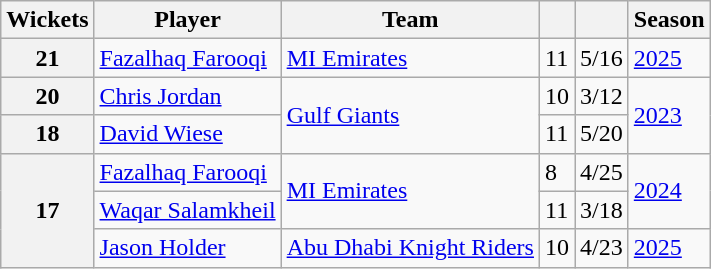<table class="wikitable">
<tr>
<th>Wickets</th>
<th>Player</th>
<th>Team</th>
<th></th>
<th></th>
<th>Season</th>
</tr>
<tr>
<th>21</th>
<td><a href='#'>Fazalhaq Farooqi</a></td>
<td><a href='#'>MI Emirates</a></td>
<td>11</td>
<td>5/16</td>
<td><a href='#'>2025</a></td>
</tr>
<tr>
<th>20</th>
<td><a href='#'>Chris Jordan</a></td>
<td rowspan="2"><a href='#'>Gulf Giants</a></td>
<td>10</td>
<td>3/12</td>
<td rowspan="2"><a href='#'>2023</a></td>
</tr>
<tr>
<th>18</th>
<td><a href='#'>David Wiese</a></td>
<td>11</td>
<td>5/20</td>
</tr>
<tr>
<th rowspan="3">17</th>
<td><a href='#'>Fazalhaq Farooqi</a></td>
<td rowspan="2"><a href='#'>MI Emirates</a></td>
<td>8</td>
<td>4/25</td>
<td rowspan="2"><a href='#'>2024</a></td>
</tr>
<tr>
<td><a href='#'>Waqar Salamkheil</a></td>
<td>11</td>
<td>3/18</td>
</tr>
<tr>
<td><a href='#'>Jason Holder</a></td>
<td><a href='#'>Abu Dhabi Knight Riders</a></td>
<td>10</td>
<td>4/23</td>
<td><a href='#'>2025</a></td>
</tr>
</table>
